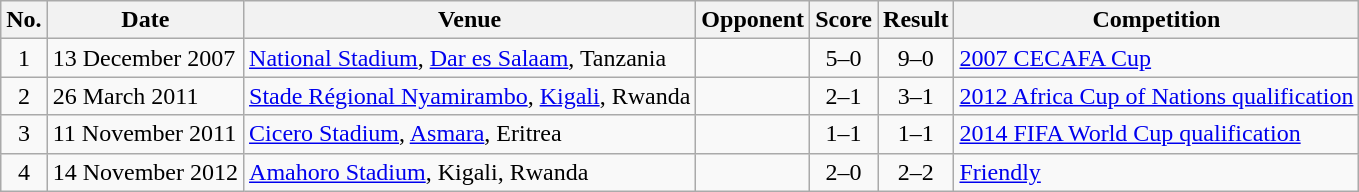<table class="wikitable sortable">
<tr>
<th scope="col">No.</th>
<th scope="col">Date</th>
<th scope="col">Venue</th>
<th scope="col">Opponent</th>
<th scope="col">Score</th>
<th scope="col">Result</th>
<th scope="col">Competition</th>
</tr>
<tr>
<td align="center">1</td>
<td>13 December 2007</td>
<td><a href='#'>National Stadium</a>, <a href='#'>Dar es Salaam</a>, Tanzania</td>
<td></td>
<td align="center">5–0</td>
<td align="center">9–0</td>
<td><a href='#'>2007 CECAFA Cup</a></td>
</tr>
<tr>
<td align="center">2</td>
<td>26 March 2011</td>
<td><a href='#'>Stade Régional Nyamirambo</a>, <a href='#'>Kigali</a>, Rwanda</td>
<td></td>
<td align="center">2–1</td>
<td align="center">3–1</td>
<td><a href='#'>2012 Africa Cup of Nations qualification</a></td>
</tr>
<tr>
<td align="center">3</td>
<td>11 November 2011</td>
<td><a href='#'>Cicero Stadium</a>, <a href='#'>Asmara</a>, Eritrea</td>
<td></td>
<td align="center">1–1</td>
<td align="center">1–1</td>
<td><a href='#'>2014 FIFA World Cup qualification</a></td>
</tr>
<tr>
<td align="center">4</td>
<td>14 November 2012</td>
<td><a href='#'>Amahoro Stadium</a>, Kigali, Rwanda</td>
<td></td>
<td align="center">2–0</td>
<td align="center">2–2</td>
<td><a href='#'>Friendly</a></td>
</tr>
</table>
